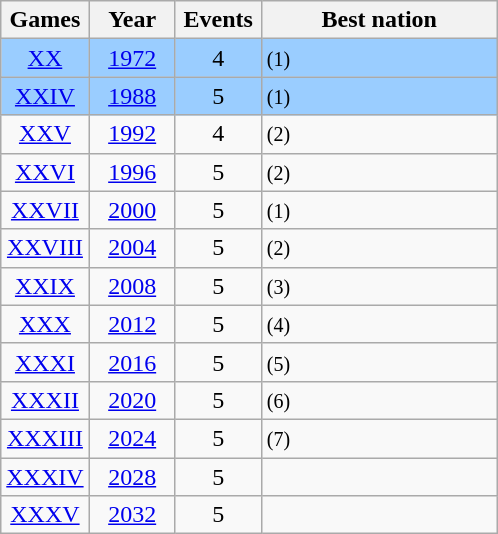<table class=wikitable>
<tr>
<th width=50>Games</th>
<th width=50>Year</th>
<th width=50>Events</th>
<th width=150 nowrap=>Best nation</th>
</tr>
<tr bgcolor=#9acdff>
<td align=center><a href='#'>XX</a></td>
<td align=center><a href='#'>1972</a></td>
<td align=center>4</td>
<td> <small>(1)</small></td>
</tr>
<tr bgcolor=#9acdff>
<td align=center><a href='#'>XXIV</a></td>
<td align=center><a href='#'>1988</a></td>
<td align=center>5</td>
<td nowrap=> <small>(1)</small></td>
</tr>
<tr>
<td align=center><a href='#'>XXV</a></td>
<td align=center><a href='#'>1992</a></td>
<td align=center>4</td>
<td> <small>(2)</small></td>
</tr>
<tr>
<td align=center><a href='#'>XXVI</a></td>
<td align=center><a href='#'>1996</a></td>
<td align=center>5</td>
<td> <small>(2)</small></td>
</tr>
<tr>
<td align=center><a href='#'>XXVII</a></td>
<td align=center><a href='#'>2000</a></td>
<td align=center>5</td>
<td> <small>(1)</small></td>
</tr>
<tr>
<td align=center><a href='#'>XXVIII</a></td>
<td align=center><a href='#'>2004</a></td>
<td align=center>5</td>
<td> <small>(2)</small></td>
</tr>
<tr>
<td align=center><a href='#'>XXIX</a></td>
<td align=center><a href='#'>2008</a></td>
<td align=center>5</td>
<td> <small>(3)</small></td>
</tr>
<tr>
<td align=center><a href='#'>XXX</a></td>
<td align=center><a href='#'>2012</a></td>
<td align=center>5</td>
<td> <small>(4)</small></td>
</tr>
<tr>
<td align=center><a href='#'>XXXI</a></td>
<td align=center><a href='#'>2016</a></td>
<td align=center>5</td>
<td> <small>(5)</small></td>
</tr>
<tr>
<td align=center><a href='#'>XXXII</a></td>
<td align=center><a href='#'>2020</a></td>
<td align=center>5</td>
<td> <small>(6)</small></td>
</tr>
<tr>
<td align=center><a href='#'>XXXIII</a></td>
<td align=center><a href='#'>2024</a></td>
<td align=center>5</td>
<td> <small>(7)</small></td>
</tr>
<tr>
<td align=center><a href='#'>XXXIV</a></td>
<td align=center><a href='#'>2028</a></td>
<td align=center>5</td>
<td></td>
</tr>
<tr>
<td align=center><a href='#'>XXXV</a></td>
<td align=center><a href='#'>2032</a></td>
<td align=center>5</td>
<td></td>
</tr>
</table>
